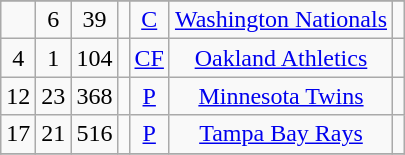<table class="wikitable sortable" style="text-align: center">
<tr>
</tr>
<tr align=center>
</tr>
<tr>
<td></td>
<td>6</td>
<td>39</td>
<td></td>
<td><a href='#'>C</a></td>
<td><a href='#'>Washington Nationals</a></td>
<td></td>
</tr>
<tr>
<td>4</td>
<td>1</td>
<td>104</td>
<td></td>
<td><a href='#'>CF</a></td>
<td><a href='#'>Oakland Athletics</a></td>
<td></td>
</tr>
<tr>
<td>12</td>
<td>23</td>
<td>368</td>
<td></td>
<td><a href='#'>P</a></td>
<td><a href='#'>Minnesota Twins</a></td>
<td></td>
</tr>
<tr>
<td>17</td>
<td>21</td>
<td>516</td>
<td></td>
<td><a href='#'>P</a></td>
<td><a href='#'>Tampa Bay Rays</a></td>
<td></td>
</tr>
<tr>
</tr>
</table>
